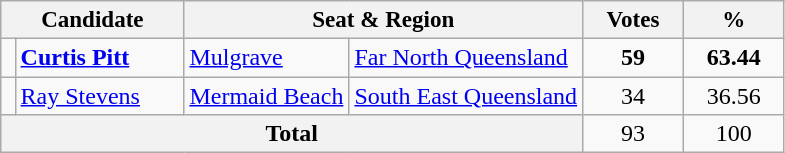<table class="wikitable" style="float: left">
<tr style="font-size: 96%;">
<th colspan=2 width=115px>Candidate</th>
<th colspan=2 width=125px>Seat & Region</th>
<th width=60px>Votes</th>
<th width=60px>%</th>
</tr>
<tr>
<td bgcolor=></td>
<td><strong><a href='#'>Curtis Pitt</a></strong></td>
<td><a href='#'>Mulgrave</a></td>
<td><a href='#'>Far North Queensland</a></td>
<td align=center><strong>59</strong></td>
<td align=center><strong>63.44</strong></td>
</tr>
<tr>
<td bgcolor=></td>
<td><a href='#'>Ray Stevens</a></td>
<td><a href='#'>Mermaid Beach</a></td>
<td><a href='#'>South East Queensland</a></td>
<td align=center>34</td>
<td align=center>36.56</td>
</tr>
<tr>
<th colspan=4>Total</th>
<td align=center>93</td>
<td align=center>100</td>
</tr>
</table>
